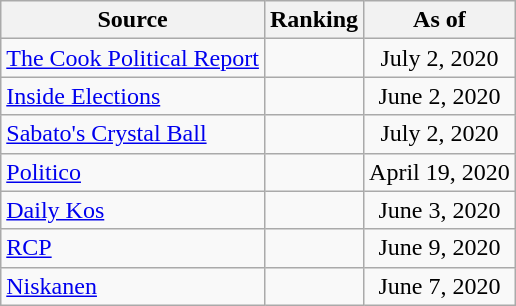<table class="wikitable" style="text-align:center">
<tr>
<th>Source</th>
<th>Ranking</th>
<th>As of</th>
</tr>
<tr>
<td align="left"><a href='#'>The Cook Political Report</a></td>
<td></td>
<td>July 2, 2020</td>
</tr>
<tr>
<td align="left"><a href='#'>Inside Elections</a></td>
<td></td>
<td>June 2, 2020</td>
</tr>
<tr>
<td align="left"><a href='#'>Sabato's Crystal Ball</a></td>
<td></td>
<td>July 2, 2020</td>
</tr>
<tr>
<td align="left"><a href='#'>Politico</a></td>
<td></td>
<td>April 19, 2020</td>
</tr>
<tr>
<td align="left"><a href='#'>Daily Kos</a></td>
<td></td>
<td>June 3, 2020</td>
</tr>
<tr>
<td align="left"><a href='#'>RCP</a></td>
<td></td>
<td>June 9, 2020</td>
</tr>
<tr>
<td align="left"><a href='#'>Niskanen</a></td>
<td></td>
<td>June 7, 2020</td>
</tr>
</table>
